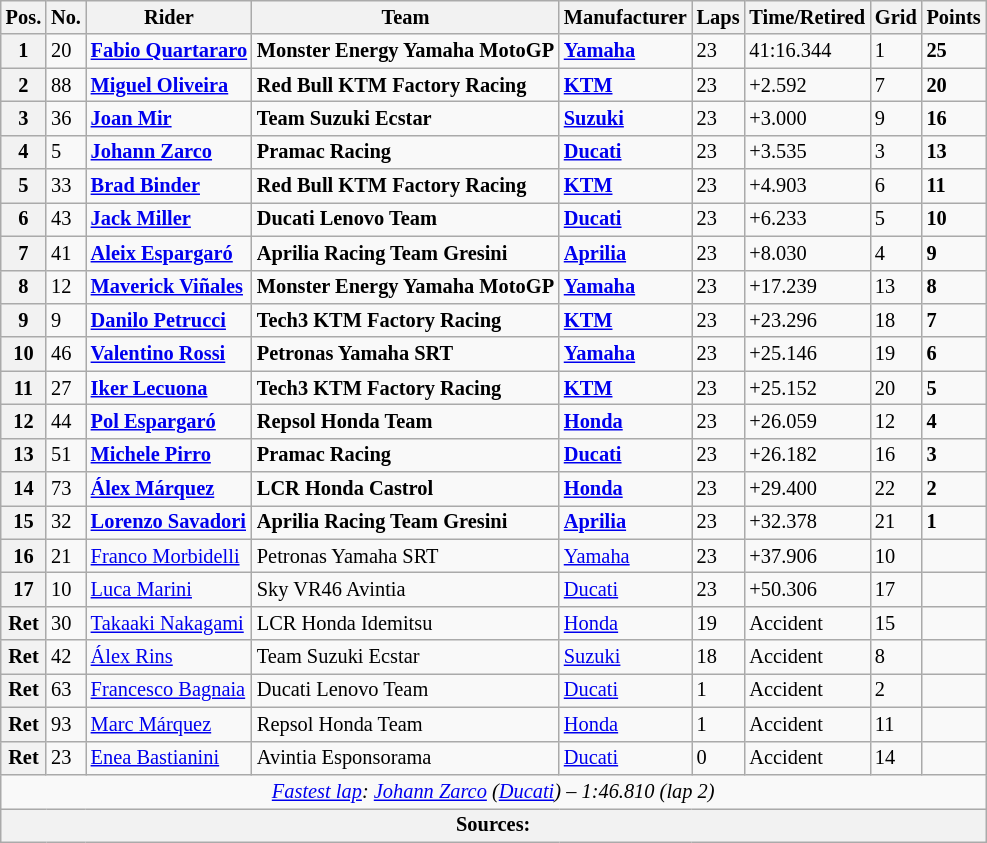<table class="wikitable" style="font-size: 85%;">
<tr>
<th>Pos.</th>
<th>No.</th>
<th>Rider</th>
<th>Team</th>
<th>Manufacturer</th>
<th>Laps</th>
<th>Time/Retired</th>
<th>Grid</th>
<th>Points</th>
</tr>
<tr>
<th>1</th>
<td>20</td>
<td> <strong><a href='#'>Fabio Quartararo</a></strong></td>
<td><strong>Monster Energy Yamaha MotoGP</strong></td>
<td><strong><a href='#'>Yamaha</a></strong></td>
<td>23</td>
<td>41:16.344</td>
<td>1</td>
<td><strong>25</strong></td>
</tr>
<tr>
<th>2</th>
<td>88</td>
<td> <strong><a href='#'>Miguel Oliveira</a></strong></td>
<td><strong>Red Bull KTM Factory Racing</strong></td>
<td><strong><a href='#'>KTM</a></strong></td>
<td>23</td>
<td>+2.592</td>
<td>7</td>
<td><strong>20</strong></td>
</tr>
<tr>
<th>3</th>
<td>36</td>
<td> <strong><a href='#'>Joan Mir</a></strong></td>
<td><strong>Team Suzuki Ecstar</strong></td>
<td><strong><a href='#'>Suzuki</a></strong></td>
<td>23</td>
<td>+3.000</td>
<td>9</td>
<td><strong>16</strong></td>
</tr>
<tr>
<th>4</th>
<td>5</td>
<td> <strong><a href='#'>Johann Zarco</a></strong></td>
<td><strong>Pramac Racing</strong></td>
<td><strong><a href='#'>Ducati</a></strong></td>
<td>23</td>
<td>+3.535</td>
<td>3</td>
<td><strong>13</strong></td>
</tr>
<tr>
<th>5</th>
<td>33</td>
<td> <strong><a href='#'>Brad Binder</a></strong></td>
<td><strong>Red Bull KTM Factory Racing</strong></td>
<td><strong><a href='#'>KTM</a></strong></td>
<td>23</td>
<td>+4.903</td>
<td>6</td>
<td><strong>11</strong></td>
</tr>
<tr>
<th>6</th>
<td>43</td>
<td> <strong><a href='#'>Jack Miller</a></strong></td>
<td><strong>Ducati Lenovo Team</strong></td>
<td><strong><a href='#'>Ducati</a></strong></td>
<td>23</td>
<td>+6.233</td>
<td>5</td>
<td><strong>10</strong></td>
</tr>
<tr>
<th>7</th>
<td>41</td>
<td> <strong><a href='#'>Aleix Espargaró</a></strong></td>
<td><strong>Aprilia Racing Team Gresini</strong></td>
<td><strong><a href='#'>Aprilia</a></strong></td>
<td>23</td>
<td>+8.030</td>
<td>4</td>
<td><strong>9</strong></td>
</tr>
<tr>
<th>8</th>
<td>12</td>
<td> <strong><a href='#'>Maverick Viñales</a></strong></td>
<td><strong>Monster Energy Yamaha MotoGP</strong></td>
<td><strong><a href='#'>Yamaha</a></strong></td>
<td>23</td>
<td>+17.239</td>
<td>13</td>
<td><strong>8</strong></td>
</tr>
<tr>
<th>9</th>
<td>9</td>
<td> <strong><a href='#'>Danilo Petrucci</a></strong></td>
<td><strong>Tech3 KTM Factory Racing</strong></td>
<td><strong><a href='#'>KTM</a></strong></td>
<td>23</td>
<td>+23.296</td>
<td>18</td>
<td><strong>7</strong></td>
</tr>
<tr>
<th>10</th>
<td>46</td>
<td> <strong><a href='#'>Valentino Rossi</a></strong></td>
<td><strong>Petronas Yamaha SRT</strong></td>
<td><strong><a href='#'>Yamaha</a></strong></td>
<td>23</td>
<td>+25.146</td>
<td>19</td>
<td><strong>6</strong></td>
</tr>
<tr>
<th>11</th>
<td>27</td>
<td> <strong><a href='#'>Iker Lecuona</a></strong></td>
<td><strong>Tech3 KTM Factory Racing</strong></td>
<td><strong><a href='#'>KTM</a></strong></td>
<td>23</td>
<td>+25.152</td>
<td>20</td>
<td><strong>5</strong></td>
</tr>
<tr>
<th>12</th>
<td>44</td>
<td> <strong><a href='#'>Pol Espargaró</a></strong></td>
<td><strong>Repsol Honda Team</strong></td>
<td><strong><a href='#'>Honda</a></strong></td>
<td>23</td>
<td>+26.059</td>
<td>12</td>
<td><strong>4</strong></td>
</tr>
<tr>
<th>13</th>
<td>51</td>
<td> <strong><a href='#'>Michele Pirro</a></strong></td>
<td><strong>Pramac Racing</strong></td>
<td><strong><a href='#'>Ducati</a></strong></td>
<td>23</td>
<td>+26.182</td>
<td>16</td>
<td><strong>3</strong></td>
</tr>
<tr>
<th>14</th>
<td>73</td>
<td> <strong><a href='#'>Álex Márquez</a></strong></td>
<td><strong>LCR Honda Castrol</strong></td>
<td><strong><a href='#'>Honda</a></strong></td>
<td>23</td>
<td>+29.400</td>
<td>22</td>
<td><strong>2</strong></td>
</tr>
<tr>
<th>15</th>
<td>32</td>
<td> <strong><a href='#'>Lorenzo Savadori</a></strong></td>
<td><strong>Aprilia Racing Team Gresini</strong></td>
<td><strong><a href='#'>Aprilia</a></strong></td>
<td>23</td>
<td>+32.378</td>
<td>21</td>
<td><strong>1</strong></td>
</tr>
<tr>
<th>16</th>
<td>21</td>
<td> <a href='#'>Franco Morbidelli</a></td>
<td>Petronas Yamaha SRT</td>
<td><a href='#'>Yamaha</a></td>
<td>23</td>
<td>+37.906</td>
<td>10</td>
<td></td>
</tr>
<tr>
<th>17</th>
<td>10</td>
<td> <a href='#'>Luca Marini</a></td>
<td>Sky VR46 Avintia</td>
<td><a href='#'>Ducati</a></td>
<td>23</td>
<td>+50.306</td>
<td>17</td>
<td></td>
</tr>
<tr>
<th>Ret</th>
<td>30</td>
<td> <a href='#'>Takaaki Nakagami</a></td>
<td>LCR Honda Idemitsu</td>
<td><a href='#'>Honda</a></td>
<td>19</td>
<td>Accident</td>
<td>15</td>
<td></td>
</tr>
<tr>
<th>Ret</th>
<td>42</td>
<td> <a href='#'>Álex Rins</a></td>
<td>Team Suzuki Ecstar</td>
<td><a href='#'>Suzuki</a></td>
<td>18</td>
<td>Accident</td>
<td>8</td>
<td></td>
</tr>
<tr>
<th>Ret</th>
<td>63</td>
<td> <a href='#'>Francesco Bagnaia</a></td>
<td>Ducati Lenovo Team</td>
<td><a href='#'>Ducati</a></td>
<td>1</td>
<td>Accident</td>
<td>2</td>
<td></td>
</tr>
<tr>
<th>Ret</th>
<td>93</td>
<td> <a href='#'>Marc Márquez</a></td>
<td>Repsol Honda Team</td>
<td><a href='#'>Honda</a></td>
<td>1</td>
<td>Accident</td>
<td>11</td>
<td></td>
</tr>
<tr>
<th>Ret</th>
<td>23</td>
<td> <a href='#'>Enea Bastianini</a></td>
<td>Avintia Esponsorama</td>
<td><a href='#'>Ducati</a></td>
<td>0</td>
<td>Accident</td>
<td>14</td>
<td></td>
</tr>
<tr class="sortbottom">
<td colspan="9" style="text-align:center"><em><a href='#'>Fastest lap</a>:  <a href='#'>Johann Zarco</a> (<a href='#'>Ducati</a>) – 1:46.810 (lap 2)</em></td>
</tr>
<tr>
<th colspan=9>Sources:</th>
</tr>
</table>
